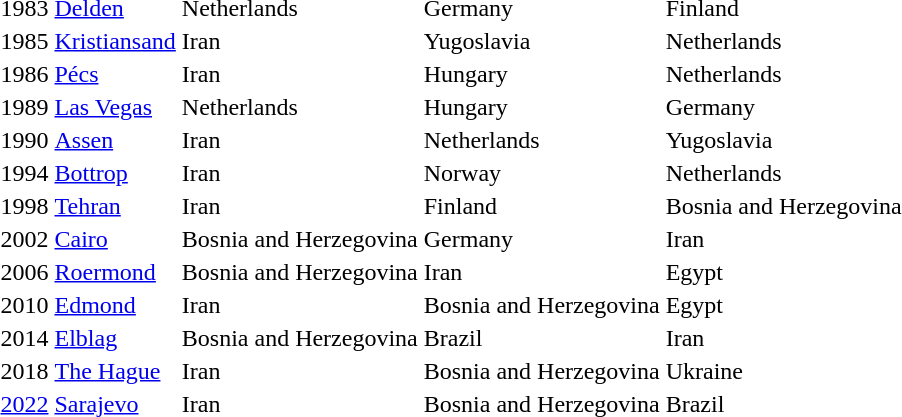<table>
<tr>
<td style="text-align: center;"> 1983</td>
<td><a href='#'>Delden</a></td>
<td> Netherlands</td>
<td> Germany</td>
<td> Finland</td>
</tr>
<tr>
<td style="text-align: center;"> 1985</td>
<td><a href='#'>Kristiansand</a></td>
<td> Iran</td>
<td> Yugoslavia</td>
<td> Netherlands</td>
</tr>
<tr>
<td style="text-align: center;"> 1986</td>
<td><a href='#'>Pécs</a></td>
<td> Iran</td>
<td> Hungary</td>
<td> Netherlands</td>
</tr>
<tr>
<td style="text-align: center;"> 1989</td>
<td><a href='#'>Las Vegas</a></td>
<td> Netherlands</td>
<td> Hungary</td>
<td> Germany</td>
</tr>
<tr>
<td style="text-align: center;"> 1990</td>
<td><a href='#'>Assen</a></td>
<td> Iran</td>
<td> Netherlands</td>
<td> Yugoslavia</td>
</tr>
<tr>
<td style="text-align: center;"> 1994</td>
<td><a href='#'>Bottrop</a></td>
<td> Iran</td>
<td> Norway</td>
<td> Netherlands</td>
</tr>
<tr>
<td style="text-align: center;">  1998</td>
<td><a href='#'>Tehran</a></td>
<td> Iran</td>
<td> Finland</td>
<td> Bosnia and Herzegovina</td>
</tr>
<tr>
<td style="text-align: center;"> 2002</td>
<td><a href='#'>Cairo</a></td>
<td> Bosnia and Herzegovina</td>
<td> Germany</td>
<td> Iran</td>
</tr>
<tr>
<td style="text-align: center;"> 2006</td>
<td><a href='#'>Roermond</a></td>
<td> Bosnia and Herzegovina</td>
<td> Iran</td>
<td> Egypt</td>
</tr>
<tr>
<td style="text-align: center;"> 2010</td>
<td><a href='#'>Edmond</a></td>
<td> Iran</td>
<td> Bosnia and Herzegovina</td>
<td> Egypt</td>
</tr>
<tr>
<td style="text-align: center;"> 2014</td>
<td><a href='#'>Elblag</a></td>
<td> Bosnia and Herzegovina</td>
<td> Brazil</td>
<td> Iran</td>
</tr>
<tr>
<td style="text-align: center;">  2018</td>
<td><a href='#'>The Hague</a></td>
<td> Iran</td>
<td> Bosnia and Herzegovina</td>
<td> Ukraine</td>
</tr>
<tr>
<td style="text-align: center;"> <a href='#'>2022</a></td>
<td><a href='#'>Sarajevo</a></td>
<td> Iran</td>
<td> Bosnia and Herzegovina</td>
<td> Brazil</td>
</tr>
</table>
